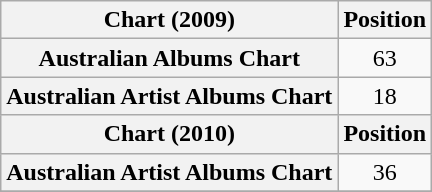<table class="wikitable sortable plainrowheaders" style="text-align:center">
<tr>
<th scope="col">Chart (2009)</th>
<th scope="col">Position</th>
</tr>
<tr>
<th scope="row">Australian Albums Chart</th>
<td>63</td>
</tr>
<tr>
<th scope="row">Australian Artist Albums Chart</th>
<td>18</td>
</tr>
<tr>
<th scope="col">Chart (2010)</th>
<th scope="col">Position</th>
</tr>
<tr>
<th scope="row">Australian Artist Albums Chart</th>
<td>36</td>
</tr>
<tr>
</tr>
</table>
